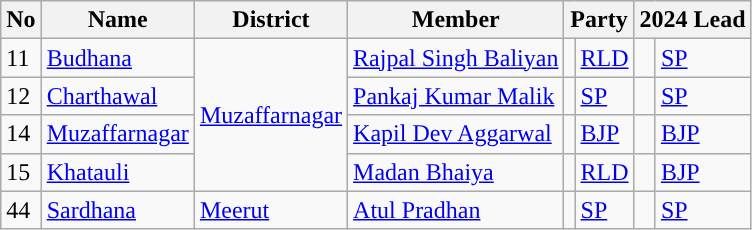<table class="wikitable">
<tr>
<th>No</th>
<th>Name</th>
<th>District</th>
<th>Member</th>
<th colspan="2">Party</th>
<th colspan="2">2024 Lead</th>
</tr>
<tr>
<td>11</td>
<td><a href='#'>Budhana</a></td>
<td rowspan="4"><a href='#'>Muzaffarnagar</a></td>
<td><a href='#'>Rajpal Singh Baliyan</a></td>
<td style="background-color: "></td>
<td><a href='#'>RLD</a></td>
<td style="background-color:"></td>
<td><a href='#'>SP</a></td>
</tr>
<tr>
<td>12</td>
<td><a href='#'>Charthawal</a></td>
<td><a href='#'>Pankaj Kumar Malik</a></td>
<td style="background-color:"></td>
<td><a href='#'>SP</a></td>
<td style="background-color:"></td>
<td><a href='#'>SP</a></td>
</tr>
<tr>
<td>14</td>
<td><a href='#'>Muzaffarnagar</a></td>
<td><a href='#'>Kapil Dev Aggarwal</a></td>
<td style="background-color:"></td>
<td><a href='#'>BJP</a></td>
<td style="background-color:"></td>
<td><a href='#'>BJP</a></td>
</tr>
<tr>
<td>15</td>
<td><a href='#'>Khatauli</a></td>
<td><a href='#'>Madan Bhaiya</a></td>
<td style="background-color:"></td>
<td><a href='#'>RLD</a></td>
<td style="background-color:"></td>
<td><a href='#'>BJP</a></td>
</tr>
<tr>
<td>44</td>
<td><a href='#'>Sardhana</a></td>
<td><a href='#'>Meerut</a></td>
<td><a href='#'>Atul Pradhan</a></td>
<td style="background-color:"></td>
<td><a href='#'>SP</a></td>
<td style="background-color:"></td>
<td><a href='#'>SP</a></td>
</tr>
</table>
